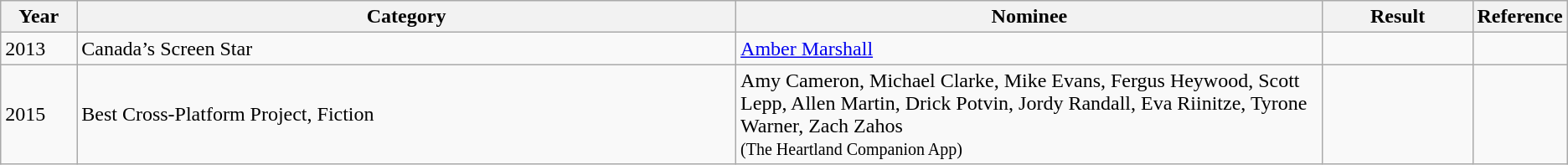<table class="wikitable">
<tr>
<th width=5%>Year</th>
<th width=45%>Category</th>
<th width=40%>Nominee</th>
<th width=10%>Result</th>
<th width=5%>Reference</th>
</tr>
<tr>
<td>2013</td>
<td>Canada’s Screen Star</td>
<td><a href='#'>Amber Marshall</a></td>
<td></td>
<td></td>
</tr>
<tr>
<td>2015</td>
<td>Best Cross-Platform Project, Fiction</td>
<td>Amy Cameron, Michael Clarke, Mike Evans, Fergus Heywood, Scott Lepp, Allen Martin, Drick Potvin, Jordy Randall, Eva Riinitze, Tyrone Warner, Zach Zahos<br><small>(The Heartland Companion App)</small></td>
<td></td>
<td></td>
</tr>
</table>
